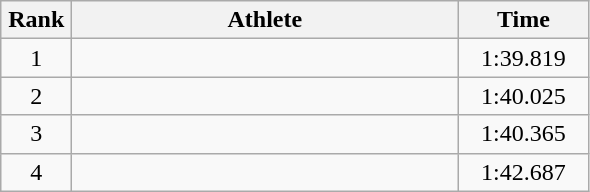<table class=wikitable style="text-align:center">
<tr>
<th width=40>Rank</th>
<th width=250>Athlete</th>
<th width=80>Time</th>
</tr>
<tr>
<td>1</td>
<td align=left></td>
<td>1:39.819</td>
</tr>
<tr>
<td>2</td>
<td align=left></td>
<td>1:40.025</td>
</tr>
<tr>
<td>3</td>
<td align=left></td>
<td>1:40.365</td>
</tr>
<tr>
<td>4</td>
<td align=left></td>
<td>1:42.687</td>
</tr>
</table>
